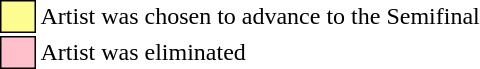<table class="toccolours" style="font-size: 100%; white-space: nowrap">
<tr>
<td style="background:#FDFC8F; border: 1px solid black">     </td>
<td>Artist was chosen to advance to the Semifinal</td>
</tr>
<tr>
<td style="background:pink; border: 1px solid black">     </td>
<td>Artist was eliminated</td>
</tr>
</table>
